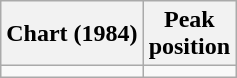<table class="wikitable">
<tr>
<th>Chart (1984)</th>
<th>Peak<br>position</th>
</tr>
<tr>
<td></td>
</tr>
</table>
